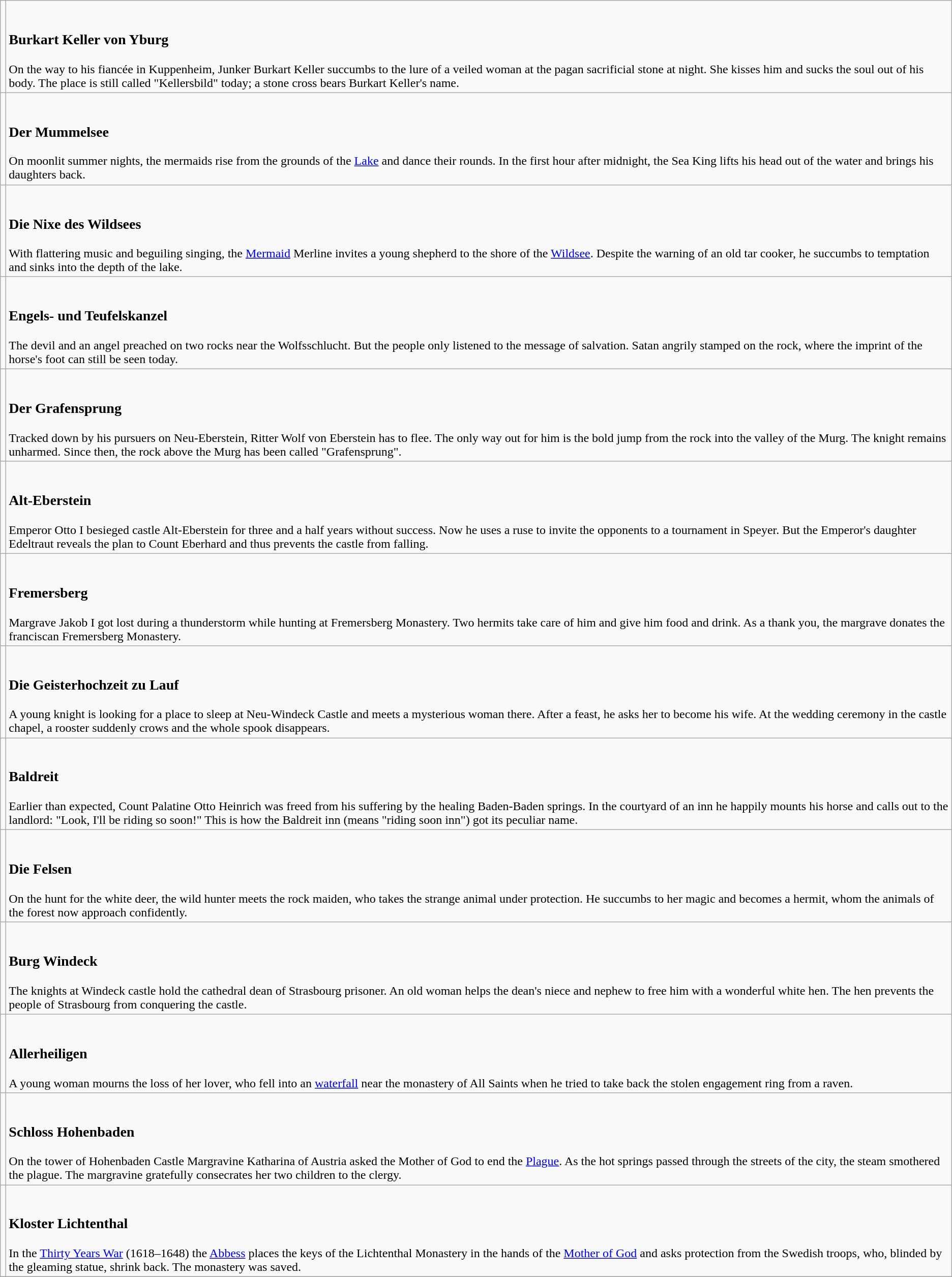<table class="wikitable">
<tr>
<td></td>
<td><br><h3>Burkart Keller von Yburg</h3>
On the way to his fiancée in Kuppenheim, Junker Burkart Keller succumbs to the lure of a veiled woman at the pagan sacrificial stone at night. She kisses him and sucks the soul out of his body. The place is still called "Kellersbild" today; a stone cross bears Burkart Keller's name.</td>
</tr>
<tr>
<td></td>
<td><br><h3>Der Mummelsee</h3>On moonlit summer nights, the mermaids rise from the grounds of the <a href='#'>Lake</a> and dance their rounds. In the first hour after midnight, the Sea King lifts his head out of the water and brings his daughters back.</td>
</tr>
<tr>
<td></td>
<td><br><h3>Die Nixe des Wildsees</h3>With flattering music and beguiling singing, the <a href='#'>Mermaid</a> Merline invites a young shepherd to the shore of the <a href='#'>Wildsee</a>. Despite the warning of an old tar cooker, he succumbs to temptation and sinks into the depth of the lake.</td>
</tr>
<tr>
<td></td>
<td><br><h3>Engels- und Teufelskanzel</h3>The devil and an angel preached on two rocks near the Wolfsschlucht. But the people only listened to the message of salvation. Satan angrily stamped on the rock, where the imprint of the horse's foot can still be seen today.</td>
</tr>
<tr>
<td></td>
<td><br><h3>Der Grafensprung</h3>Tracked down by his pursuers on Neu-Eberstein, Ritter Wolf von Eberstein has to flee. The only way out for him is the bold jump from the rock into the valley of the Murg. The knight remains unharmed. Since then, the rock above the Murg has been called "Grafensprung".</td>
</tr>
<tr>
<td></td>
<td><br><h3>Alt-Eberstein</h3>Emperor Otto I besieged castle Alt-Eberstein for three and a half years without success. Now he uses a ruse to invite the opponents to a tournament in Speyer. But the Emperor's daughter Edeltraut reveals the plan to Count Eberhard and thus prevents the castle from falling.</td>
</tr>
<tr>
<td></td>
<td><br><h3>Fremersberg</h3>Margrave Jakob I got lost during a thunderstorm while hunting at Fremersberg Monastery. Two hermits take care of him and give him food and drink. As a thank you, the margrave donates the franciscan Fremersberg Monastery.</td>
</tr>
<tr>
<td></td>
<td><br><h3>Die Geisterhochzeit zu Lauf</h3>
A young knight is looking for a place to sleep at Neu-Windeck Castle and meets a mysterious woman there. After a feast, he asks her to become his wife. At the wedding ceremony in the castle chapel, a rooster suddenly crows and the whole spook disappears.</td>
</tr>
<tr>
<td></td>
<td><br><h3>Baldreit</h3>Earlier than expected, Count Palatine Otto Heinrich was freed from his suffering by the healing Baden-Baden springs. In the courtyard of an inn he happily mounts his horse and calls out to the landlord: "Look, I'll be riding so soon!" This is how the Baldreit inn (means "riding soon inn") got its peculiar name.</td>
</tr>
<tr>
<td></td>
<td><br><h3>Die Felsen</h3>On the hunt for the white deer, the wild hunter meets the rock maiden, who takes the strange animal under protection. He succumbs to her magic and becomes a hermit, whom the animals of the forest now approach confidently.</td>
</tr>
<tr>
<td></td>
<td><br><h3>Burg Windeck</h3>The knights at Windeck castle hold the cathedral dean of Strasbourg prisoner. An old woman helps the dean's niece and nephew to free him with a wonderful white hen. The hen prevents the people of Strasbourg from conquering the castle.</td>
</tr>
<tr>
<td></td>
<td><br><h3>Allerheiligen</h3>A young woman mourns the loss of her lover, who fell into an <a href='#'>waterfall</a> near the monastery of All Saints when he tried to take back the stolen engagement ring from a raven.</td>
</tr>
<tr>
<td></td>
<td><br><h3>Schloss Hohenbaden</h3>On the tower of Hohenbaden Castle Margravine Katharina of Austria asked the Mother of God to end the <a href='#'>Plague</a>. As the hot springs passed through the streets of the city, the steam smothered the plague. The margravine gratefully consecrates her two children to the clergy.</td>
</tr>
<tr>
<td></td>
<td><br><h3>Kloster Lichtenthal</h3>In the <a href='#'>Thirty Years War</a> (1618–1648) the <a href='#'>Abbess</a> places the keys of the Lichtenthal Monastery in the hands of the <a href='#'>Mother of God</a> and asks protection from the Swedish troops, who, blinded by the gleaming statue, shrink back. The monastery was saved.</td>
</tr>
<tr>
</tr>
</table>
